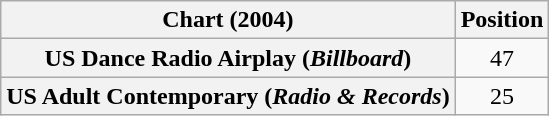<table class="wikitable plainrowheaders" style="text-align:center">
<tr>
<th>Chart (2004)</th>
<th>Position</th>
</tr>
<tr>
<th scope="row">US Dance Radio Airplay (<em>Billboard</em>)</th>
<td>47</td>
</tr>
<tr>
<th scope="row">US Adult Contemporary (<em>Radio & Records</em>)</th>
<td>25</td>
</tr>
</table>
